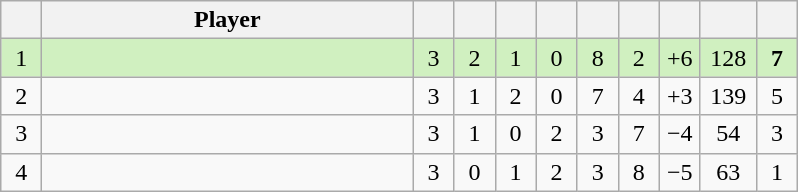<table class="wikitable" style="text-align:center; margin: 1em auto 1em auto, align:left">
<tr>
<th width=20></th>
<th width=240>Player</th>
<th width=20></th>
<th width=20></th>
<th width=20></th>
<th width=20></th>
<th width=20></th>
<th width=20></th>
<th width=20></th>
<th width=30></th>
<th width=20></th>
</tr>
<tr style="background:#D0F0C0;">
<td>1</td>
<td align=left></td>
<td>3</td>
<td>2</td>
<td>1</td>
<td>0</td>
<td>8</td>
<td>2</td>
<td>+6</td>
<td>128</td>
<td><strong>7</strong></td>
</tr>
<tr style=>
<td>2</td>
<td align=left></td>
<td>3</td>
<td>1</td>
<td>2</td>
<td>0</td>
<td>7</td>
<td>4</td>
<td>+3</td>
<td>139</td>
<td>5</td>
</tr>
<tr style=>
<td>3</td>
<td align=left></td>
<td>3</td>
<td>1</td>
<td>0</td>
<td>2</td>
<td>3</td>
<td>7</td>
<td>−4</td>
<td>54</td>
<td>3</td>
</tr>
<tr style=>
<td>4</td>
<td align=left></td>
<td>3</td>
<td>0</td>
<td>1</td>
<td>2</td>
<td>3</td>
<td>8</td>
<td>−5</td>
<td>63</td>
<td>1</td>
</tr>
</table>
